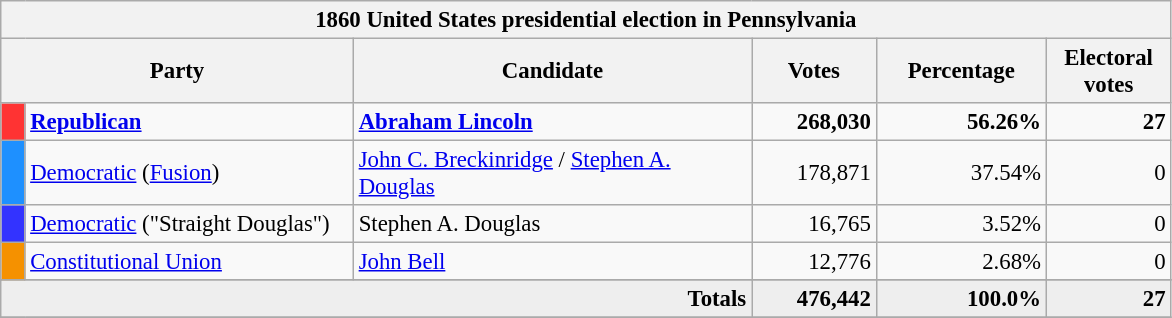<table class="wikitable" style="font-size: 95%;">
<tr>
<th colspan="6">1860 United States presidential election in Pennsylvania</th>
</tr>
<tr>
<th colspan="2" style="width: 15em">Party</th>
<th style="width: 17em">Candidate</th>
<th style="width: 5em">Votes</th>
<th style="width: 7em">Percentage</th>
<th style="width: 5em">Electoral votes</th>
</tr>
<tr>
<th style="background-color:#FF3333; width: 3px"></th>
<td style="width: 130px"><strong><a href='#'>Republican</a></strong></td>
<td><strong><a href='#'>Abraham Lincoln</a></strong></td>
<td align="right"><strong>268,030</strong></td>
<td align="right"><strong>56.26%</strong></td>
<td align="right"><strong>27</strong></td>
</tr>
<tr>
<th style="background-color:#1E90FF; width: 3px"></th>
<td style="width: 130px"><a href='#'>Democratic</a> (<a href='#'>Fusion</a>)</td>
<td><a href='#'>John C. Breckinridge</a> / <a href='#'>Stephen A. Douglas</a></td>
<td align="right">178,871</td>
<td align="right">37.54%</td>
<td align="right">0</td>
</tr>
<tr>
<th style="background-color:#3333FF; width: 3px"></th>
<td style="width: 130px"><a href='#'>Democratic</a> ("Straight Douglas")</td>
<td>Stephen A. Douglas</td>
<td align="right">16,765</td>
<td align="right">3.52%</td>
<td align="right">0</td>
</tr>
<tr>
<th style="background-color:#F59100; width: 3px"></th>
<td style="width: 130px"><a href='#'>Constitutional Union</a></td>
<td><a href='#'>John Bell</a></td>
<td align="right">12,776</td>
<td align="right">2.68%</td>
<td align="right">0</td>
</tr>
<tr>
</tr>
<tr bgcolor="#EEEEEE">
<td colspan="3" align="right"><strong>Totals</strong></td>
<td align="right"><strong>476,442</strong></td>
<td align="right"><strong>100.0%</strong></td>
<td align="right"><strong>27</strong></td>
</tr>
<tr>
</tr>
</table>
